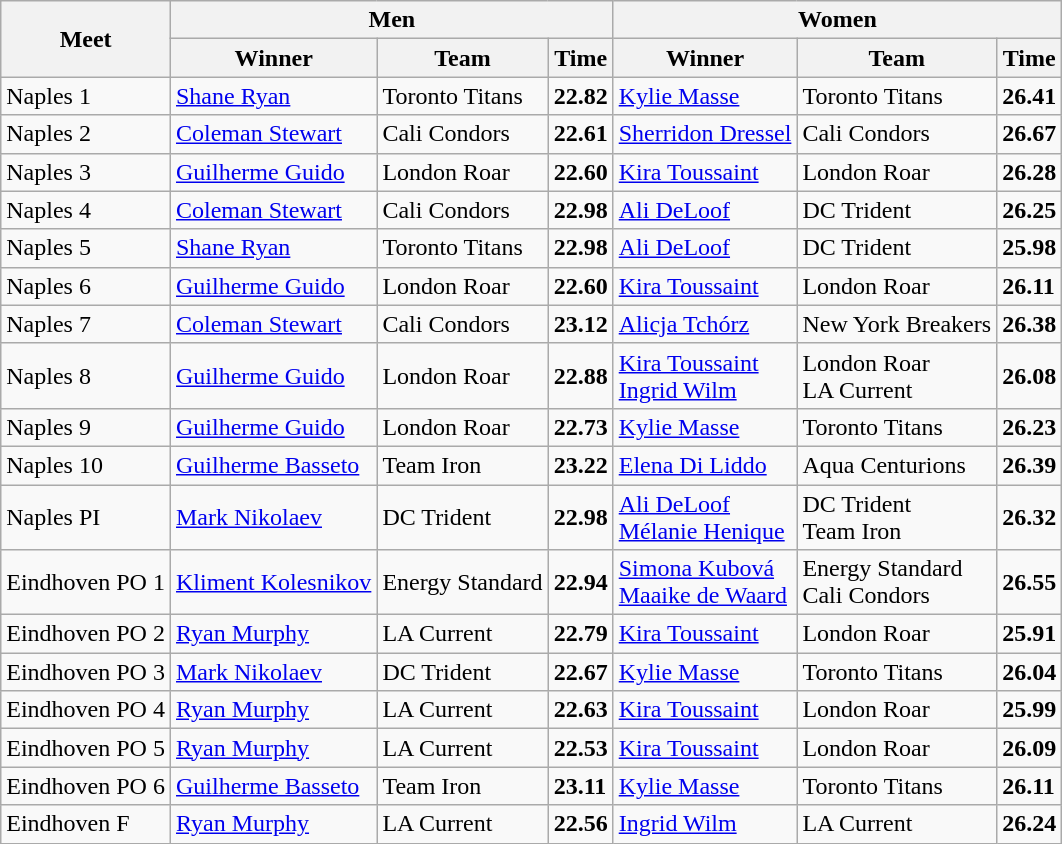<table class="wikitable">
<tr>
<th rowspan="2">Meet</th>
<th colspan="3">Men</th>
<th colspan="3">Women</th>
</tr>
<tr>
<th>Winner</th>
<th>Team</th>
<th>Time</th>
<th>Winner</th>
<th>Team</th>
<th>Time</th>
</tr>
<tr>
<td>Naples 1</td>
<td> <a href='#'>Shane Ryan</a></td>
<td> Toronto Titans</td>
<td><strong>22.82 </strong></td>
<td> <a href='#'>Kylie Masse</a></td>
<td> Toronto Titans</td>
<td><strong> 26.41 </strong></td>
</tr>
<tr>
<td>Naples 2</td>
<td> <a href='#'>Coleman Stewart</a></td>
<td> Cali Condors</td>
<td><strong>22.61 </strong></td>
<td> <a href='#'>Sherridon Dressel</a></td>
<td> Cali Condors</td>
<td><strong> 26.67 </strong></td>
</tr>
<tr>
<td>Naples 3</td>
<td> <a href='#'>Guilherme Guido</a></td>
<td> London Roar</td>
<td><strong>22.60 </strong></td>
<td> <a href='#'>Kira Toussaint</a></td>
<td> London Roar</td>
<td><strong> 26.28 </strong></td>
</tr>
<tr>
<td>Naples 4</td>
<td> <a href='#'>Coleman Stewart</a></td>
<td> Cali Condors</td>
<td><strong>22.98 </strong></td>
<td> <a href='#'>Ali DeLoof</a></td>
<td> DC Trident</td>
<td><strong> 26.25 </strong></td>
</tr>
<tr>
<td>Naples 5</td>
<td> <a href='#'>Shane Ryan</a></td>
<td> Toronto Titans</td>
<td><strong>22.98 </strong></td>
<td> <a href='#'>Ali DeLoof</a></td>
<td> DC Trident</td>
<td><strong> 25.98 </strong></td>
</tr>
<tr>
<td>Naples 6</td>
<td> <a href='#'>Guilherme Guido</a></td>
<td> London Roar</td>
<td><strong>22.60 </strong></td>
<td> <a href='#'>Kira Toussaint</a></td>
<td> London Roar</td>
<td><strong> 26.11 </strong></td>
</tr>
<tr>
<td>Naples 7</td>
<td> <a href='#'>Coleman Stewart</a></td>
<td> Cali Condors</td>
<td><strong> 23.12 </strong></td>
<td> <a href='#'>Alicja Tchórz</a></td>
<td> New York Breakers</td>
<td><strong>26.38</strong></td>
</tr>
<tr>
<td>Naples 8</td>
<td> <a href='#'>Guilherme Guido</a></td>
<td> London Roar</td>
<td><strong>22.88 </strong></td>
<td> <a href='#'>Kira Toussaint</a> <br>  <a href='#'>Ingrid Wilm</a></td>
<td> London Roar <br>  LA Current</td>
<td><strong> 26.08 </strong></td>
</tr>
<tr>
<td>Naples 9</td>
<td> <a href='#'>Guilherme Guido</a></td>
<td> London Roar</td>
<td><strong>22.73 </strong></td>
<td> <a href='#'>Kylie Masse</a></td>
<td> Toronto Titans</td>
<td><strong> 26.23 </strong></td>
</tr>
<tr>
<td>Naples 10</td>
<td> <a href='#'>Guilherme Basseto</a></td>
<td> Team Iron</td>
<td><strong>23.22 </strong></td>
<td> <a href='#'>Elena Di Liddo</a></td>
<td> Aqua Centurions</td>
<td><strong> 26.39 </strong></td>
</tr>
<tr>
<td>Naples PI</td>
<td> <a href='#'>Mark Nikolaev</a></td>
<td> DC Trident</td>
<td><strong>22.98 </strong></td>
<td> <a href='#'>Ali DeLoof</a> <br>  <a href='#'>Mélanie Henique</a></td>
<td> DC Trident <br>  Team Iron</td>
<td><strong> 26.32 </strong></td>
</tr>
<tr>
<td>Eindhoven PO 1</td>
<td> <a href='#'>Kliment Kolesnikov</a></td>
<td> Energy Standard</td>
<td><strong>22.94 </strong></td>
<td> <a href='#'>Simona Kubová</a> <br>  <a href='#'>Maaike de Waard</a></td>
<td> Energy Standard <br>  Cali Condors</td>
<td><strong> 26.55 </strong></td>
</tr>
<tr>
<td>Eindhoven PO 2</td>
<td> <a href='#'>Ryan Murphy</a></td>
<td> LA Current</td>
<td><strong>22.79 </strong></td>
<td> <a href='#'>Kira Toussaint</a></td>
<td> London Roar</td>
<td><strong> 25.91 </strong></td>
</tr>
<tr>
<td>Eindhoven PO 3</td>
<td> <a href='#'>Mark Nikolaev</a></td>
<td> DC Trident</td>
<td><strong>22.67 </strong></td>
<td> <a href='#'>Kylie Masse</a></td>
<td> Toronto Titans</td>
<td><strong> 26.04 </strong></td>
</tr>
<tr>
<td>Eindhoven PO 4</td>
<td> <a href='#'>Ryan Murphy</a></td>
<td> LA Current</td>
<td><strong>22.63 </strong></td>
<td> <a href='#'>Kira Toussaint</a></td>
<td> London Roar</td>
<td><strong> 25.99 </strong></td>
</tr>
<tr>
<td>Eindhoven PO 5</td>
<td> <a href='#'>Ryan Murphy</a></td>
<td> LA Current</td>
<td><strong>22.53 </strong></td>
<td> <a href='#'>Kira Toussaint</a></td>
<td> London Roar</td>
<td><strong> 26.09 </strong></td>
</tr>
<tr>
<td>Eindhoven PO 6</td>
<td> <a href='#'>Guilherme Basseto</a></td>
<td> Team Iron</td>
<td><strong>23.11 </strong></td>
<td> <a href='#'>Kylie Masse</a></td>
<td> Toronto Titans</td>
<td><strong> 26.11 </strong></td>
</tr>
<tr>
<td>Eindhoven F</td>
<td> <a href='#'>Ryan Murphy</a></td>
<td> LA Current</td>
<td><strong>22.56 </strong></td>
<td> <a href='#'>Ingrid Wilm</a></td>
<td> LA Current</td>
<td><strong> 26.24 </strong></td>
</tr>
</table>
